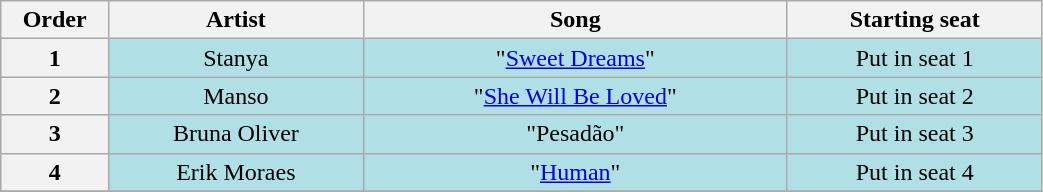<table class="wikitable" style="text-align:center; width:55%;">
<tr>
<th scope="col" width="05%">Order</th>
<th scope="col" width="15%">Artist</th>
<th scope="col" width="25%">Song</th>
<th scope="col" width="15%">Starting seat</th>
</tr>
<tr bgcolor=B0E0E6>
<th>1</th>
<td>Stanya</td>
<td>"<a href='#'>Sweet Dreams</a>"</td>
<td>Put in seat 1</td>
</tr>
<tr bgcolor=B0E0E6>
<th>2</th>
<td>Manso</td>
<td>"<a href='#'>She Will Be Loved</a>"</td>
<td>Put in seat 2</td>
</tr>
<tr bgcolor=B0E0E6>
<th>3</th>
<td>Bruna Oliver</td>
<td>"Pesadão"</td>
<td>Put in seat 3</td>
</tr>
<tr bgcolor=B0E0E6>
<th>4</th>
<td>Erik Moraes</td>
<td>"<a href='#'>Human</a>"</td>
<td>Put in seat 4</td>
</tr>
<tr>
</tr>
</table>
